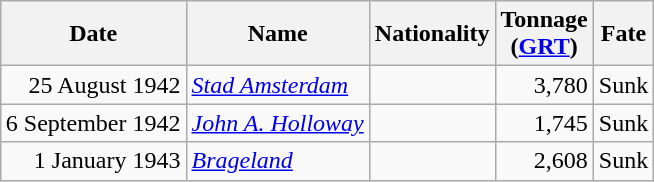<table class="wikitable sortable" style="margin: 1em auto 1em auto;" style="margin: 1em auto 1em auto;">
<tr>
<th>Date</th>
<th>Name</th>
<th>Nationality</th>
<th>Tonnage<br>(<a href='#'>GRT</a>)</th>
<th>Fate</th>
</tr>
<tr>
<td align="right">25 August 1942</td>
<td align="left"><a href='#'><em>Stad Amsterdam</em></a></td>
<td align="left"></td>
<td align="right">3,780</td>
<td align="left">Sunk</td>
</tr>
<tr>
<td align="right">6 September 1942</td>
<td align="left"><a href='#'><em>John A. Holloway</em></a></td>
<td align="left"></td>
<td align="right">1,745</td>
<td align="left">Sunk</td>
</tr>
<tr>
<td align="right">1 January 1943</td>
<td align="left"><a href='#'><em>Brageland</em></a></td>
<td align="left"></td>
<td align="right">2,608</td>
<td align="left">Sunk</td>
</tr>
</table>
